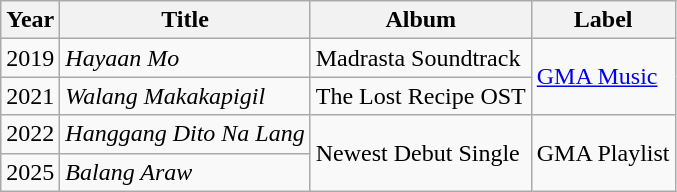<table class="wikitable">
<tr>
<th>Year</th>
<th>Title</th>
<th>Album</th>
<th>Label</th>
</tr>
<tr>
<td>2019</td>
<td><em>Hayaan Mo</em></td>
<td>Madrasta Soundtrack</td>
<td rowspan="2"><a href='#'>GMA Music</a></td>
</tr>
<tr>
<td>2021</td>
<td><em>Walang Makakapigil</em></td>
<td>The Lost Recipe OST</td>
</tr>
<tr>
<td>2022</td>
<td><em>Hanggang Dito Na Lang</em></td>
<td rowspan="2">Newest Debut Single</td>
<td rowspan="2">GMA Playlist</td>
</tr>
<tr>
<td>2025</td>
<td><em>Balang Araw</em></td>
</tr>
</table>
